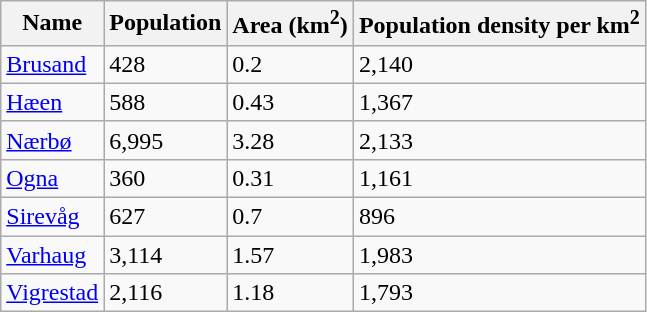<table class="wikitable sortable">
<tr>
<th>Name</th>
<th>Population</th>
<th>Area (km<sup>2</sup>)</th>
<th>Population density per km<sup>2</sup></th>
</tr>
<tr>
<td><a href='#'>Brusand</a></td>
<td>428</td>
<td>0.2</td>
<td>2,140</td>
</tr>
<tr>
<td><a href='#'>Hæen</a></td>
<td>588</td>
<td>0.43</td>
<td>1,367</td>
</tr>
<tr>
<td><a href='#'>Nærbø</a></td>
<td>6,995</td>
<td>3.28</td>
<td>2,133</td>
</tr>
<tr>
<td><a href='#'>Ogna</a></td>
<td>360</td>
<td>0.31</td>
<td>1,161</td>
</tr>
<tr>
<td><a href='#'>Sirevåg</a></td>
<td>627</td>
<td>0.7</td>
<td>896</td>
</tr>
<tr>
<td><a href='#'>Varhaug</a></td>
<td>3,114</td>
<td>1.57</td>
<td>1,983</td>
</tr>
<tr>
<td><a href='#'>Vigrestad</a></td>
<td>2,116</td>
<td>1.18</td>
<td>1,793</td>
</tr>
</table>
